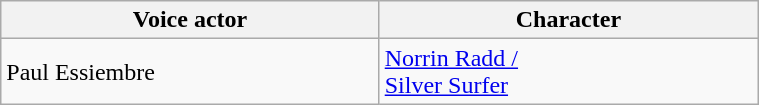<table class="wikitable" style="width:40%;">
<tr>
<th style="width:50%;">Voice actor</th>
<th style="width:50%;">Character</th>
</tr>
<tr>
<td>Paul Essiembre</td>
<td><a href='#'>Norrin Radd /<br> Silver Surfer</a></td>
</tr>
</table>
